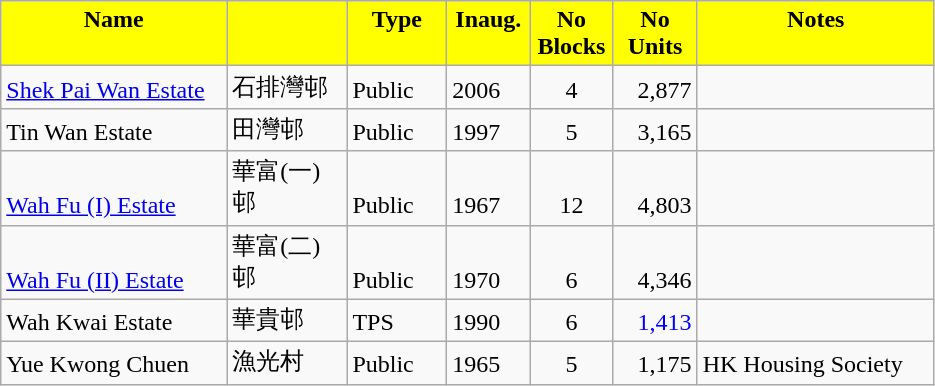<table class="wikitable">
<tr style="font-weight:bold;background-color:yellow" align="center" valign="top">
<td width="143.25" Height="12.75" align="center">Name</td>
<td width="72.75" align="center" valign="top"></td>
<td width="59.25" align="center" valign="top">Type</td>
<td width="48" align="center" valign="top">Inaug.</td>
<td width="48" align="center" valign="top">No Blocks</td>
<td width="48.75" align="center" valign="top">No Units</td>
<td width="150.75" align="center" valign="top">Notes</td>
</tr>
<tr valign="bottom">
<td Height="12.75"><a href='#'>Shek Pai Wan Estate</a></td>
<td>石排灣邨</td>
<td>Public</td>
<td>2006</td>
<td align="center">4</td>
<td align="right">2,877</td>
<td></td>
</tr>
<tr valign="bottom">
<td Height="12.75">Tin Wan Estate</td>
<td>田灣邨</td>
<td>Public</td>
<td>1997</td>
<td align="center">5</td>
<td align="right">3,165</td>
<td></td>
</tr>
<tr valign="bottom">
<td Height="12.75"><a href='#'>Wah Fu (I) Estate</a></td>
<td>華富(一)邨</td>
<td>Public</td>
<td>1967</td>
<td align="center">12</td>
<td align="right">4,803</td>
<td></td>
</tr>
<tr valign="bottom">
<td Height="12.75"><a href='#'>Wah Fu (II) Estate</a></td>
<td>華富(二)邨</td>
<td>Public</td>
<td>1970</td>
<td align="center">6</td>
<td align="right">4,346</td>
<td></td>
</tr>
<tr valign="bottom">
<td Height="12.75">Wah Kwai Estate</td>
<td>華貴邨</td>
<td>TPS</td>
<td>1990</td>
<td align="center">6</td>
<td style="color:blue" align="right">1,413</td>
<td></td>
</tr>
<tr valign="bottom">
<td Height="12.75">Yue Kwong Chuen</td>
<td>漁光村</td>
<td>Public</td>
<td>1965</td>
<td align="center">5</td>
<td align="right">1,175</td>
<td>HK Housing Society</td>
</tr>
</table>
